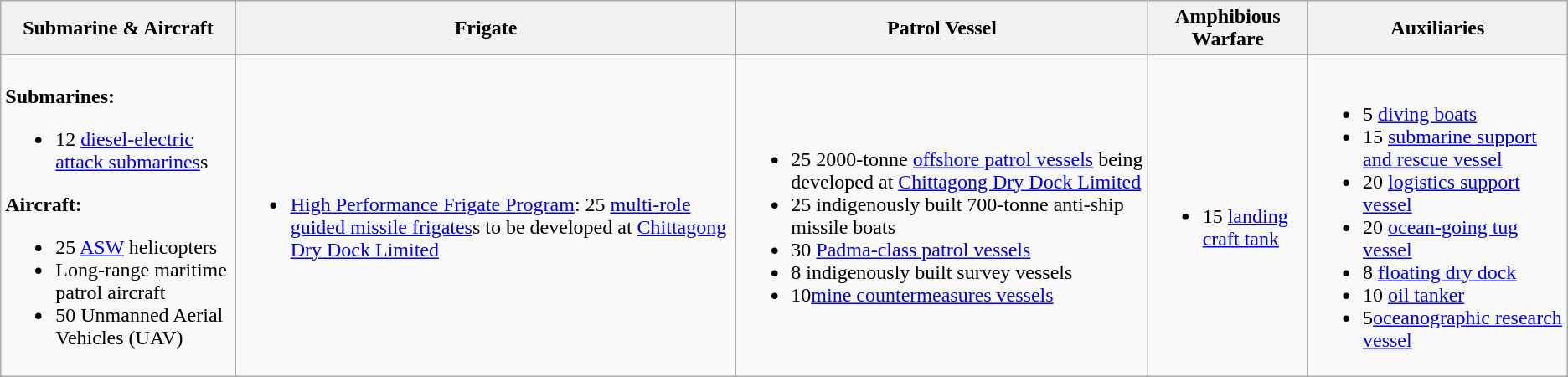<table class="wikitable">
<tr>
<th>Submarine & Aircraft</th>
<th>Frigate</th>
<th>Patrol Vessel</th>
<th>Amphibious Warfare</th>
<th>Auxiliaries</th>
</tr>
<tr>
<td><br><strong>Submarines:</strong><ul><li>12 <a href='#'>diesel-electric attack submarines</a>s</li></ul><strong>Aircraft:</strong><ul><li>25 <a href='#'>ASW</a> helicopters</li><li>Long-range maritime patrol aircraft</li><li>50 Unmanned Aerial Vehicles (UAV)</li></ul></td>
<td><br><ul><li><a href='#'>High Performance Frigate Program</a>: 25 <a href='#'>multi-role guided missile frigates</a>s to be developed at <a href='#'>Chittagong Dry Dock Limited</a></li></ul></td>
<td><br><ul><li>25 2000-tonne <a href='#'>offshore patrol vessels</a> being developed at <a href='#'>Chittagong Dry Dock Limited</a></li><li>25 indigenously built 700-tonne anti-ship missile boats</li><li>30 <a href='#'>Padma-class patrol vessels</a></li><li>8 indigenously built survey vessels</li><li>10<a href='#'>mine countermeasures vessels</a></li></ul></td>
<td><br><ul><li>15 <a href='#'>landing craft tank</a></li></ul></td>
<td><br><ul><li>5 <a href='#'>diving boats</a></li><li>15 <a href='#'>submarine support and rescue vessel</a></li><li>20 <a href='#'>logistics support vessel</a></li><li>20 <a href='#'>ocean-going tug vessel</a></li><li>8 <a href='#'>floating dry dock</a></li><li>10 <a href='#'>oil tanker</a></li><li>5<a href='#'>oceanographic research vessel</a></li></ul></td>
</tr>
</table>
